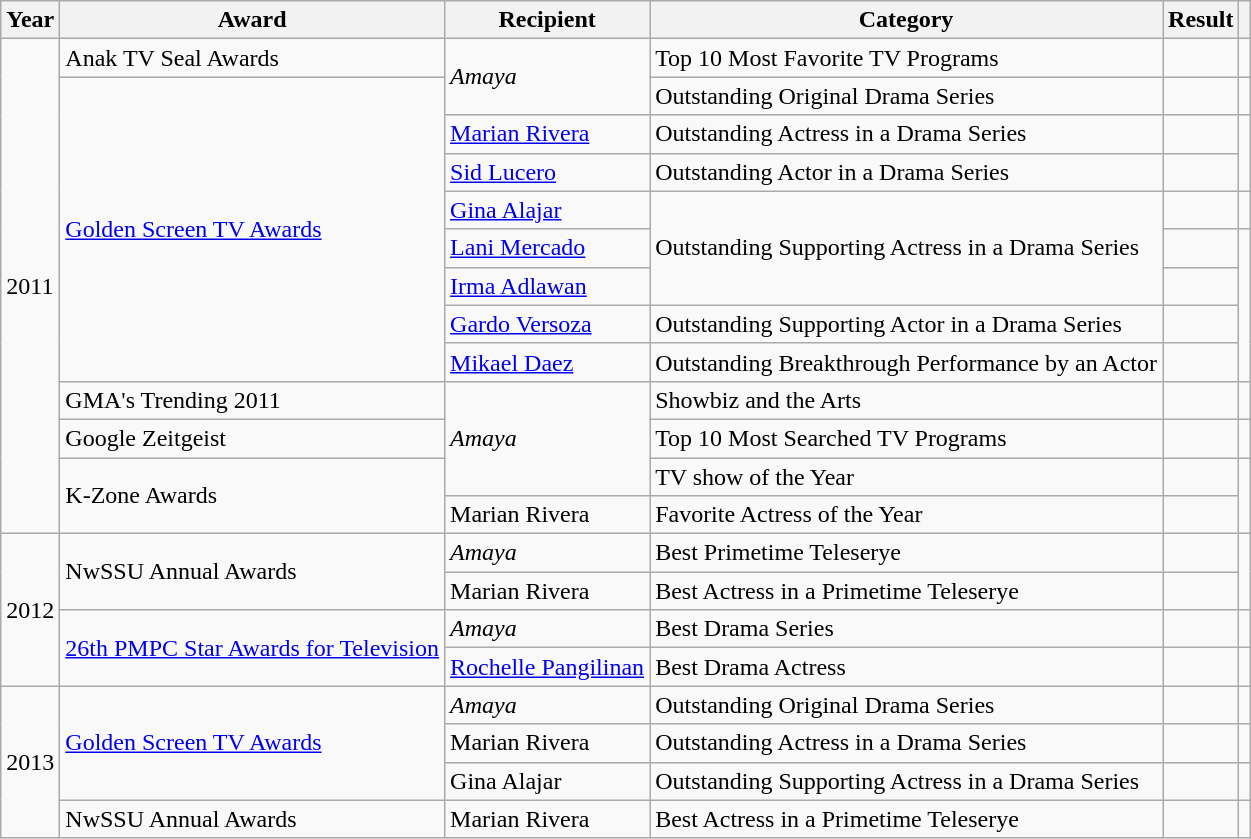<table class="wikitable">
<tr>
<th>Year</th>
<th>Award</th>
<th>Recipient</th>
<th>Category</th>
<th>Result</th>
<th></th>
</tr>
<tr>
<td rowspan=13>2011</td>
<td>Anak TV Seal Awards</td>
<td rowspan=2><em>Amaya</em></td>
<td>Top 10 Most Favorite TV Programs</td>
<td></td>
<td></td>
</tr>
<tr>
<td rowspan=8><a href='#'>Golden Screen TV Awards</a></td>
<td>Outstanding Original Drama Series</td>
<td></td>
<td></td>
</tr>
<tr>
<td><a href='#'>Marian Rivera</a></td>
<td>Outstanding Actress in a Drama Series</td>
<td></td>
<td rowspan=2></td>
</tr>
<tr>
<td><a href='#'>Sid Lucero</a></td>
<td>Outstanding Actor in a Drama Series</td>
<td></td>
</tr>
<tr>
<td><a href='#'>Gina Alajar</a></td>
<td rowspan=3>Outstanding Supporting Actress in a Drama Series</td>
<td></td>
<td></td>
</tr>
<tr>
<td><a href='#'>Lani Mercado</a></td>
<td></td>
<td rowspan=4></td>
</tr>
<tr>
<td><a href='#'>Irma Adlawan</a></td>
<td></td>
</tr>
<tr>
<td><a href='#'>Gardo Versoza</a></td>
<td>Outstanding Supporting Actor in a Drama Series</td>
<td></td>
</tr>
<tr>
<td><a href='#'>Mikael Daez</a></td>
<td>Outstanding Breakthrough Performance by an Actor</td>
<td></td>
</tr>
<tr>
<td>GMA's Trending 2011</td>
<td rowspan=3><em>Amaya</em></td>
<td>Showbiz and the Arts</td>
<td></td>
<td></td>
</tr>
<tr>
<td>Google Zeitgeist</td>
<td>Top 10 Most Searched TV Programs</td>
<td></td>
<td></td>
</tr>
<tr>
<td rowspan=2>K-Zone Awards</td>
<td>TV show of the Year</td>
<td></td>
<td rowspan=2></td>
</tr>
<tr>
<td>Marian Rivera</td>
<td>Favorite Actress of the Year</td>
<td></td>
</tr>
<tr>
<td rowspan=4>2012</td>
<td rowspan=2>NwSSU Annual Awards</td>
<td><em>Amaya</em></td>
<td>Best Primetime Teleserye</td>
<td></td>
<td rowspan=2></td>
</tr>
<tr>
<td>Marian Rivera</td>
<td>Best Actress in a Primetime Teleserye</td>
<td></td>
</tr>
<tr>
<td rowspan=2><a href='#'>26th PMPC Star Awards for Television</a></td>
<td><em>Amaya</em></td>
<td>Best Drama Series</td>
<td></td>
<td></td>
</tr>
<tr>
<td><a href='#'>Rochelle Pangilinan</a></td>
<td>Best Drama Actress</td>
<td></td>
<td></td>
</tr>
<tr>
<td rowspan=4>2013</td>
<td rowspan=3><a href='#'>Golden Screen TV Awards</a></td>
<td><em>Amaya</em></td>
<td>Outstanding Original Drama Series</td>
<td></td>
<td></td>
</tr>
<tr>
<td>Marian Rivera</td>
<td>Outstanding Actress in a Drama Series</td>
<td></td>
<td></td>
</tr>
<tr>
<td>Gina Alajar</td>
<td>Outstanding Supporting Actress in a Drama Series</td>
<td></td>
<td></td>
</tr>
<tr>
<td>NwSSU Annual Awards</td>
<td>Marian Rivera</td>
<td>Best Actress in a Primetime Teleserye</td>
<td></td>
<td></td>
</tr>
</table>
